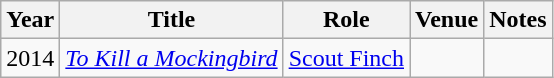<table class="wikitable sortable">
<tr>
<th>Year</th>
<th>Title</th>
<th>Role</th>
<th>Venue</th>
<th class="unsortable">Notes</th>
</tr>
<tr>
<td>2014</td>
<td><a href='#'><em>To Kill a Mockingbird</em></a></td>
<td><a href='#'>Scout Finch</a></td>
<td></td>
<td></td>
</tr>
</table>
